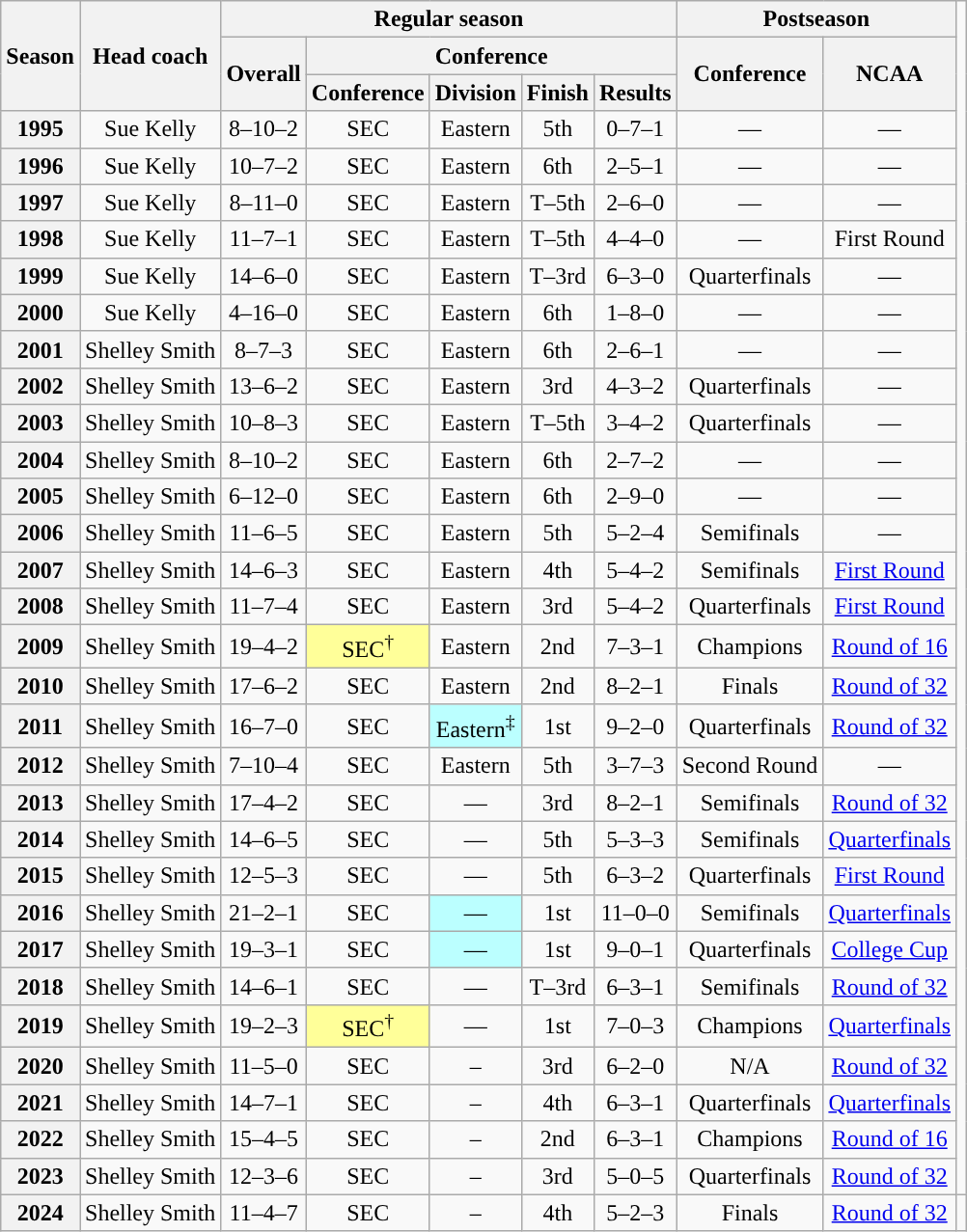<table class="wikitable" style="text-align:center;">
<tr>
<th rowspan="3">Season</th>
<th rowspan="3">Head coach</th>
<th colspan="5">Regular season</th>
<th colspan="2">Postseason</th>
</tr>
<tr>
<th rowspan="2">Overall</th>
<th colspan="4">Conference</th>
<th rowspan="2">Conference</th>
<th rowspan="2">NCAA</th>
</tr>
<tr>
<th>Conference</th>
<th>Division</th>
<th>Finish</th>
<th>Results</th>
</tr>
<tr>
<th scope="row">1995</th>
<td>Sue Kelly</td>
<td>8–10–2</td>
<td>SEC</td>
<td>Eastern</td>
<td>5th</td>
<td>0–7–1</td>
<td>—</td>
<td>—</td>
</tr>
<tr>
<th scope="row">1996</th>
<td>Sue Kelly</td>
<td>10–7–2</td>
<td>SEC</td>
<td>Eastern</td>
<td>6th</td>
<td>2–5–1</td>
<td>—</td>
<td>—</td>
</tr>
<tr>
<th scope="row">1997</th>
<td>Sue Kelly</td>
<td>8–11–0</td>
<td>SEC</td>
<td>Eastern</td>
<td>T–5th</td>
<td>2–6–0</td>
<td>—</td>
<td>—</td>
</tr>
<tr>
<th scope="row">1998</th>
<td>Sue Kelly</td>
<td>11–7–1</td>
<td>SEC</td>
<td>Eastern</td>
<td>T–5th</td>
<td>4–4–0</td>
<td>—</td>
<td>First Round</td>
</tr>
<tr>
<th scope="row">1999</th>
<td>Sue Kelly</td>
<td>14–6–0</td>
<td>SEC</td>
<td>Eastern</td>
<td>T–3rd</td>
<td>6–3–0</td>
<td>Quarterfinals</td>
<td>—</td>
</tr>
<tr>
<th scope="row">2000</th>
<td>Sue Kelly</td>
<td>4–16–0</td>
<td>SEC</td>
<td>Eastern</td>
<td>6th</td>
<td>1–8–0</td>
<td>—</td>
<td>—</td>
</tr>
<tr>
<th scope="row">2001</th>
<td>Shelley Smith</td>
<td>8–7–3</td>
<td>SEC</td>
<td>Eastern</td>
<td>6th</td>
<td>2–6–1</td>
<td>—</td>
<td>—</td>
</tr>
<tr>
<th scope="row">2002</th>
<td>Shelley Smith</td>
<td>13–6–2</td>
<td>SEC</td>
<td>Eastern</td>
<td>3rd</td>
<td>4–3–2</td>
<td>Quarterfinals</td>
<td>—</td>
</tr>
<tr>
<th scope="row">2003</th>
<td>Shelley Smith</td>
<td>10–8–3</td>
<td>SEC</td>
<td>Eastern</td>
<td>T–5th</td>
<td>3–4–2</td>
<td>Quarterfinals</td>
<td>—</td>
</tr>
<tr>
<th scope="row">2004</th>
<td>Shelley Smith</td>
<td>8–10–2</td>
<td>SEC</td>
<td>Eastern</td>
<td>6th</td>
<td>2–7–2</td>
<td>—</td>
<td>—</td>
</tr>
<tr>
<th scope="row">2005</th>
<td>Shelley Smith</td>
<td>6–12–0</td>
<td>SEC</td>
<td>Eastern</td>
<td>6th</td>
<td>2–9–0</td>
<td>—</td>
<td>—</td>
</tr>
<tr>
<th scope="row">2006</th>
<td>Shelley Smith</td>
<td>11–6–5</td>
<td>SEC</td>
<td>Eastern</td>
<td>5th</td>
<td>5–2–4</td>
<td>Semifinals</td>
<td>—</td>
</tr>
<tr>
<th scope="row">2007</th>
<td>Shelley Smith</td>
<td>14–6–3</td>
<td>SEC</td>
<td>Eastern</td>
<td>4th</td>
<td>5–4–2</td>
<td>Semifinals</td>
<td><a href='#'>First Round</a></td>
</tr>
<tr>
<th scope="row">2008</th>
<td>Shelley Smith</td>
<td>11–7–4</td>
<td>SEC</td>
<td>Eastern</td>
<td>3rd</td>
<td>5–4–2</td>
<td>Quarterfinals</td>
<td><a href='#'>First Round</a></td>
</tr>
<tr>
<th scope="row">2009</th>
<td>Shelley Smith</td>
<td>19–4–2</td>
<td bgcolor="#ffff99">SEC<sup>†</sup></td>
<td>Eastern</td>
<td>2nd</td>
<td>7–3–1</td>
<td>Champions</td>
<td><a href='#'>Round of 16</a></td>
</tr>
<tr>
<th scope="row">2010</th>
<td>Shelley Smith</td>
<td>17–6–2</td>
<td>SEC</td>
<td>Eastern</td>
<td>2nd</td>
<td>8–2–1</td>
<td>Finals</td>
<td><a href='#'>Round of 32</a></td>
</tr>
<tr>
<th scope="row">2011</th>
<td>Shelley Smith</td>
<td>16–7–0</td>
<td>SEC</td>
<td bgcolor="#bbffff">Eastern<sup>‡</sup></td>
<td>1st</td>
<td>9–2–0</td>
<td>Quarterfinals</td>
<td><a href='#'>Round of 32</a></td>
</tr>
<tr>
<th scope="row">2012</th>
<td>Shelley Smith</td>
<td>7–10–4</td>
<td>SEC</td>
<td>Eastern</td>
<td>5th</td>
<td>3–7–3</td>
<td>Second Round</td>
<td>—</td>
</tr>
<tr>
<th scope="row">2013</th>
<td>Shelley Smith</td>
<td>17–4–2</td>
<td>SEC</td>
<td>—</td>
<td>3rd</td>
<td>8–2–1</td>
<td>Semifinals</td>
<td><a href='#'>Round of 32</a></td>
</tr>
<tr>
<th scope="row">2014</th>
<td>Shelley Smith</td>
<td>14–6–5</td>
<td>SEC</td>
<td>—</td>
<td>5th</td>
<td>5–3–3</td>
<td>Semifinals</td>
<td><a href='#'>Quarterfinals</a></td>
</tr>
<tr>
<th scope="row">2015</th>
<td>Shelley Smith</td>
<td>12–5–3</td>
<td>SEC</td>
<td>—</td>
<td>5th</td>
<td>6–3–2</td>
<td>Quarterfinals</td>
<td><a href='#'>First Round</a></td>
</tr>
<tr>
<th scope="row">2016</th>
<td>Shelley Smith</td>
<td>21–2–1</td>
<td>SEC</td>
<td bgcolor="#bbffff">—</td>
<td>1st</td>
<td>11–0–0</td>
<td>Semifinals</td>
<td><a href='#'>Quarterfinals</a></td>
</tr>
<tr>
<th scope="row">2017</th>
<td>Shelley Smith</td>
<td>19–3–1</td>
<td>SEC</td>
<td bgcolor="#bbffff">—</td>
<td>1st</td>
<td>9–0–1</td>
<td>Quarterfinals</td>
<td><a href='#'>College Cup</a></td>
</tr>
<tr>
<th scope="row">2018</th>
<td>Shelley Smith</td>
<td>14–6–1</td>
<td>SEC</td>
<td>—</td>
<td>T–3rd</td>
<td>6–3–1</td>
<td>Semifinals</td>
<td><a href='#'>Round of 32</a></td>
</tr>
<tr>
<th scope="row">2019</th>
<td>Shelley Smith</td>
<td>19–2–3</td>
<td bgcolor="#ffff99">SEC<sup>†</sup></td>
<td>—</td>
<td>1st</td>
<td>7–0–3</td>
<td>Champions</td>
<td><a href='#'>Quarterfinals</a></td>
</tr>
<tr>
<th scope="row">2020</th>
<td>Shelley Smith</td>
<td>11–5–0</td>
<td>SEC</td>
<td>–</td>
<td>3rd</td>
<td>6–2–0</td>
<td>N/A</td>
<td><a href='#'>Round of 32</a></td>
</tr>
<tr>
<th>2021</th>
<td>Shelley Smith</td>
<td>14–7–1</td>
<td>SEC</td>
<td>–</td>
<td>4th</td>
<td>6–3–1</td>
<td>Quarterfinals</td>
<td><a href='#'>Quarterfinals</a></td>
</tr>
<tr>
<th>2022</th>
<td>Shelley Smith</td>
<td>15–4–5</td>
<td>SEC</td>
<td>–</td>
<td>2nd</td>
<td>6–3–1</td>
<td>Champions</td>
<td><a href='#'>Round of 16</a></td>
</tr>
<tr>
<th>2023</th>
<td>Shelley Smith</td>
<td>12–3–6</td>
<td>SEC</td>
<td>–</td>
<td>3rd</td>
<td>5–0–5</td>
<td>Quarterfinals</td>
<td><a href='#'>Round of 32</a></td>
</tr>
<tr>
<th>2024</th>
<td>Shelley Smith</td>
<td>11–4–7</td>
<td>SEC</td>
<td>–</td>
<td>4th</td>
<td>5–2–3</td>
<td>Finals</td>
<td><a href='#'>Round of 32</a></td>
<td></td>
</tr>
</table>
